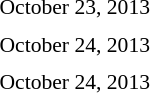<table style="font-size:90%">
<tr>
<td colspan=3>October 23, 2013</td>
</tr>
<tr>
<td width=150 align=right><strong></strong></td>
<td></td>
<td width=150></td>
</tr>
<tr>
<td colspan=3>October 24, 2013</td>
</tr>
<tr>
<td align=right><strong></strong></td>
<td></td>
<td></td>
</tr>
<tr>
<td colspan=3>October 24, 2013</td>
</tr>
<tr>
<td align=right><strong></strong></td>
<td></td>
<td></td>
</tr>
</table>
